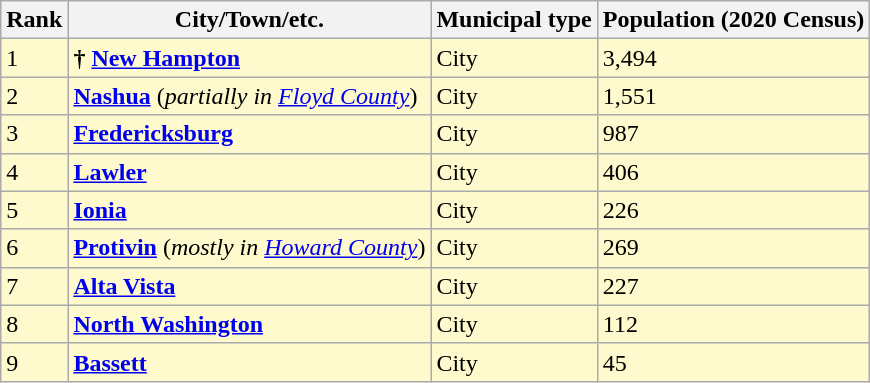<table class="wikitable sortable">
<tr>
<th>Rank</th>
<th>City/Town/etc.</th>
<th>Municipal type</th>
<th>Population (2020 Census)</th>
</tr>
<tr style="background-color:#FFFACD;">
<td>1</td>
<td><strong>†</strong> <strong><a href='#'>New Hampton</a></strong></td>
<td>City</td>
<td>3,494</td>
</tr>
<tr style="background-color:#FFFACD;">
<td>2</td>
<td><strong><a href='#'>Nashua</a></strong> (<em>partially in <a href='#'>Floyd County</a></em>)</td>
<td>City</td>
<td>1,551</td>
</tr>
<tr style="background-color:#FFFACD;">
<td>3</td>
<td><strong><a href='#'>Fredericksburg</a></strong></td>
<td>City</td>
<td>987</td>
</tr>
<tr style="background-color:#FFFACD;">
<td>4</td>
<td><strong><a href='#'>Lawler</a></strong></td>
<td>City</td>
<td>406</td>
</tr>
<tr style="background-color:#FFFACD;">
<td>5</td>
<td><strong><a href='#'>Ionia</a></strong></td>
<td>City</td>
<td>226</td>
</tr>
<tr style="background-color:#FFFACD;">
<td>6</td>
<td><strong><a href='#'>Protivin</a></strong> (<em>mostly in <a href='#'>Howard County</a></em>)</td>
<td>City</td>
<td>269</td>
</tr>
<tr style="background-color:#FFFACD;">
<td>7</td>
<td><strong><a href='#'>Alta Vista</a></strong></td>
<td>City</td>
<td>227</td>
</tr>
<tr style="background-color:#FFFACD;">
<td>8</td>
<td><strong><a href='#'>North Washington</a></strong></td>
<td>City</td>
<td>112</td>
</tr>
<tr style="background-color:#FFFACD;">
<td>9</td>
<td><strong><a href='#'>Bassett</a></strong></td>
<td>City</td>
<td>45</td>
</tr>
</table>
